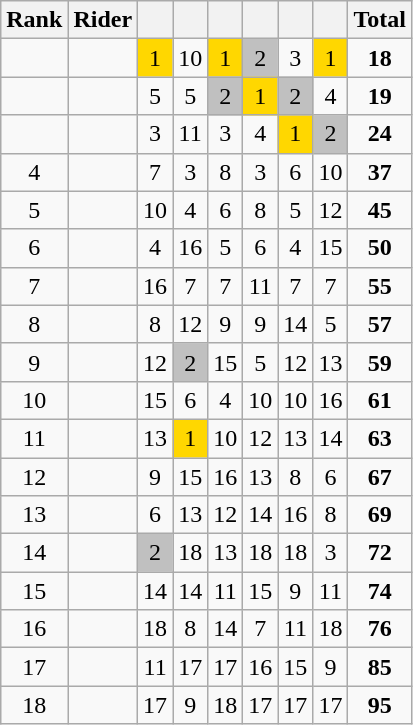<table class="wikitable sortable" style="text-align:center">
<tr>
<th>Rank</th>
<th>Rider</th>
<th></th>
<th></th>
<th></th>
<th></th>
<th></th>
<th></th>
<th>Total</th>
</tr>
<tr>
<td></td>
<td align=left></td>
<td bgcolor=gold>1</td>
<td>10</td>
<td bgcolor=gold>1</td>
<td bgcolor=silver>2</td>
<td>3</td>
<td bgcolor=gold>1</td>
<td><strong>18</strong></td>
</tr>
<tr>
<td></td>
<td align=left></td>
<td>5</td>
<td>5</td>
<td bgcolor=silver>2</td>
<td bgcolor=gold>1</td>
<td bgcolor=silver>2</td>
<td>4</td>
<td><strong>19</strong></td>
</tr>
<tr>
<td></td>
<td align=left></td>
<td>3</td>
<td>11</td>
<td>3</td>
<td>4</td>
<td bgcolor=gold>1</td>
<td bgcolor=silver>2</td>
<td><strong>24</strong></td>
</tr>
<tr>
<td>4</td>
<td align=left></td>
<td>7</td>
<td>3</td>
<td>8</td>
<td>3</td>
<td>6</td>
<td>10</td>
<td><strong>37</strong></td>
</tr>
<tr>
<td>5</td>
<td align=left></td>
<td>10</td>
<td>4</td>
<td>6</td>
<td>8</td>
<td>5</td>
<td>12</td>
<td><strong>45</strong></td>
</tr>
<tr>
<td>6</td>
<td align=left></td>
<td>4</td>
<td>16</td>
<td>5</td>
<td>6</td>
<td>4</td>
<td>15</td>
<td><strong>50</strong></td>
</tr>
<tr>
<td>7</td>
<td align=left></td>
<td>16</td>
<td>7</td>
<td>7</td>
<td>11</td>
<td>7</td>
<td>7</td>
<td><strong>55</strong></td>
</tr>
<tr>
<td>8</td>
<td align=left></td>
<td>8</td>
<td>12</td>
<td>9</td>
<td>9</td>
<td>14</td>
<td>5</td>
<td><strong>57</strong></td>
</tr>
<tr>
<td>9</td>
<td align=left></td>
<td>12</td>
<td bgcolor=silver>2</td>
<td>15</td>
<td>5</td>
<td>12</td>
<td>13</td>
<td><strong>59</strong></td>
</tr>
<tr>
<td>10</td>
<td align=left></td>
<td>15</td>
<td>6</td>
<td>4</td>
<td>10</td>
<td>10</td>
<td>16</td>
<td><strong>61</strong></td>
</tr>
<tr>
<td>11</td>
<td align=left></td>
<td>13</td>
<td bgcolor=gold>1</td>
<td>10</td>
<td>12</td>
<td>13</td>
<td>14</td>
<td><strong>63</strong></td>
</tr>
<tr>
<td>12</td>
<td align=left></td>
<td>9</td>
<td>15</td>
<td>16</td>
<td>13</td>
<td>8</td>
<td>6</td>
<td><strong>67</strong></td>
</tr>
<tr>
<td>13</td>
<td align=left></td>
<td>6</td>
<td>13</td>
<td>12</td>
<td>14</td>
<td>16</td>
<td>8</td>
<td><strong>69</strong></td>
</tr>
<tr>
<td>14</td>
<td align=left></td>
<td bgcolor=silver>2</td>
<td>18</td>
<td>13</td>
<td>18</td>
<td>18</td>
<td>3</td>
<td><strong>72</strong></td>
</tr>
<tr>
<td>15</td>
<td align=left></td>
<td>14</td>
<td>14</td>
<td>11</td>
<td>15</td>
<td>9</td>
<td>11</td>
<td><strong>74</strong></td>
</tr>
<tr>
<td>16</td>
<td align=left></td>
<td>18</td>
<td>8</td>
<td>14</td>
<td>7</td>
<td>11</td>
<td>18</td>
<td><strong>76</strong></td>
</tr>
<tr>
<td>17</td>
<td align=left></td>
<td>11</td>
<td>17</td>
<td>17</td>
<td>16</td>
<td>15</td>
<td>9</td>
<td><strong>85</strong></td>
</tr>
<tr>
<td>18</td>
<td align=left></td>
<td>17</td>
<td>9</td>
<td>18</td>
<td>17</td>
<td>17</td>
<td>17</td>
<td><strong>95</strong></td>
</tr>
</table>
